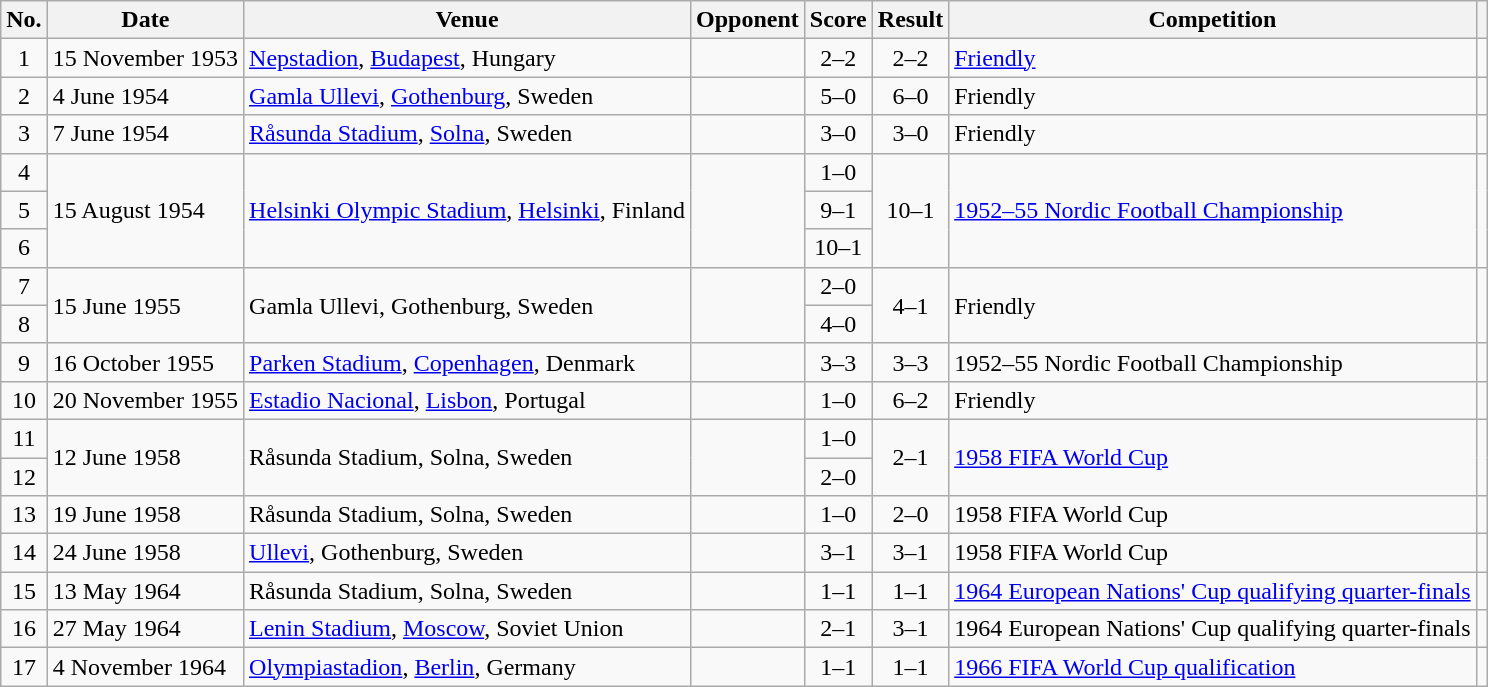<table class="wikitable sortable">
<tr>
<th scope="col">No.</th>
<th scope="col">Date</th>
<th scope="col">Venue</th>
<th scope="col">Opponent</th>
<th scope="col">Score</th>
<th scope="col">Result</th>
<th scope="col">Competition</th>
<th scope="col" class="unsortable"></th>
</tr>
<tr>
<td align="center">1</td>
<td>15 November 1953</td>
<td><a href='#'>Nepstadion</a>, <a href='#'>Budapest</a>, Hungary</td>
<td></td>
<td align="center">2–2</td>
<td align="center">2–2</td>
<td><a href='#'>Friendly</a></td>
<td></td>
</tr>
<tr>
<td align="center">2</td>
<td>4 June 1954</td>
<td><a href='#'>Gamla Ullevi</a>, <a href='#'>Gothenburg</a>, Sweden</td>
<td></td>
<td align="center">5–0</td>
<td align="center">6–0</td>
<td>Friendly</td>
<td></td>
</tr>
<tr>
<td align="center">3</td>
<td>7 June 1954</td>
<td><a href='#'>Råsunda Stadium</a>, <a href='#'>Solna</a>, Sweden</td>
<td></td>
<td align="center">3–0</td>
<td style="text-align:center">3–0</td>
<td>Friendly</td>
<td></td>
</tr>
<tr>
<td align="center">4</td>
<td rowspan="3">15 August 1954</td>
<td rowspan="3"><a href='#'>Helsinki Olympic Stadium</a>, <a href='#'>Helsinki</a>, Finland</td>
<td rowspan="3"></td>
<td align="center">1–0</td>
<td rowspan="3" align="center">10–1</td>
<td rowspan="3"><a href='#'>1952–55 Nordic Football Championship</a></td>
<td rowspan="3"></td>
</tr>
<tr>
<td align="center">5</td>
<td align="center">9–1</td>
</tr>
<tr>
<td align="center">6</td>
<td align="center">10–1</td>
</tr>
<tr>
<td align="center">7</td>
<td rowspan="2">15 June 1955</td>
<td rowspan="2">Gamla Ullevi, Gothenburg, Sweden</td>
<td rowspan="2"></td>
<td align="center">2–0</td>
<td rowspan="2" align="center">4–1</td>
<td rowspan="2">Friendly</td>
<td rowspan="2"></td>
</tr>
<tr>
<td align="center">8</td>
<td align="center">4–0</td>
</tr>
<tr>
<td align="center">9</td>
<td>16 October 1955</td>
<td><a href='#'>Parken Stadium</a>, <a href='#'>Copenhagen</a>, Denmark</td>
<td></td>
<td align="center">3–3</td>
<td align="center">3–3</td>
<td>1952–55 Nordic Football Championship</td>
<td></td>
</tr>
<tr>
<td align="center">10</td>
<td>20 November 1955</td>
<td><a href='#'>Estadio Nacional</a>, <a href='#'>Lisbon</a>, Portugal</td>
<td></td>
<td align="center">1–0</td>
<td align="center">6–2</td>
<td>Friendly</td>
<td></td>
</tr>
<tr>
<td align="center">11</td>
<td rowspan="2">12 June 1958</td>
<td rowspan="2">Råsunda Stadium, Solna, Sweden</td>
<td rowspan="2"></td>
<td align="center">1–0</td>
<td rowspan="2" align="center">2–1</td>
<td rowspan="2"><a href='#'>1958 FIFA World Cup</a></td>
<td rowspan="2"></td>
</tr>
<tr>
<td align="center">12</td>
<td align="center">2–0</td>
</tr>
<tr>
<td align="center">13</td>
<td>19 June 1958</td>
<td>Råsunda Stadium, Solna, Sweden</td>
<td></td>
<td align="center">1–0</td>
<td align="center">2–0</td>
<td>1958 FIFA World Cup</td>
<td></td>
</tr>
<tr>
<td align="center">14</td>
<td>24 June 1958</td>
<td><a href='#'>Ullevi</a>, Gothenburg, Sweden</td>
<td></td>
<td align="center">3–1</td>
<td align="center">3–1</td>
<td>1958 FIFA World Cup</td>
<td></td>
</tr>
<tr>
<td align="center">15</td>
<td>13 May 1964</td>
<td>Råsunda Stadium, Solna, Sweden</td>
<td></td>
<td align="center">1–1</td>
<td align="center">1–1</td>
<td><a href='#'>1964 European Nations' Cup qualifying quarter-finals</a></td>
<td></td>
</tr>
<tr>
<td align="center">16</td>
<td>27 May 1964</td>
<td><a href='#'>Lenin Stadium</a>, <a href='#'>Moscow</a>, Soviet Union</td>
<td></td>
<td align="center">2–1</td>
<td align="center">3–1</td>
<td>1964 European Nations' Cup qualifying quarter-finals</td>
<td></td>
</tr>
<tr>
<td align="center">17</td>
<td>4 November 1964</td>
<td><a href='#'>Olympiastadion</a>, <a href='#'>Berlin</a>, Germany</td>
<td></td>
<td align="center">1–1</td>
<td align="center">1–1</td>
<td><a href='#'>1966 FIFA World Cup qualification</a></td>
<td></td>
</tr>
</table>
